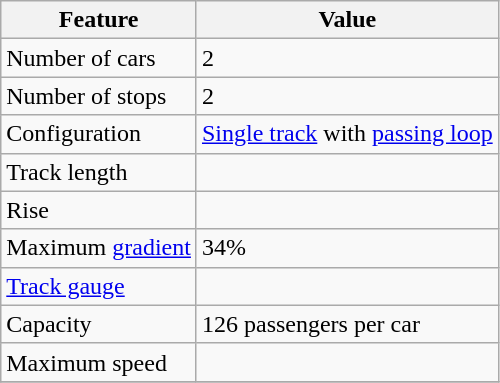<table class="wikitable sortable mw-datatable plainrowheaders">
<tr>
<th>Feature</th>
<th>Value</th>
</tr>
<tr>
<td>Number of cars</td>
<td>2</td>
</tr>
<tr>
<td>Number of stops</td>
<td>2</td>
</tr>
<tr>
<td>Configuration</td>
<td><a href='#'>Single track</a> with <a href='#'>passing loop</a></td>
</tr>
<tr>
<td>Track length</td>
<td></td>
</tr>
<tr>
<td>Rise</td>
<td></td>
</tr>
<tr>
<td>Maximum <a href='#'>gradient</a></td>
<td>34%</td>
</tr>
<tr>
<td><a href='#'>Track gauge</a></td>
<td></td>
</tr>
<tr>
<td>Capacity</td>
<td>126 passengers per car</td>
</tr>
<tr>
<td>Maximum speed</td>
<td></td>
</tr>
<tr>
</tr>
</table>
